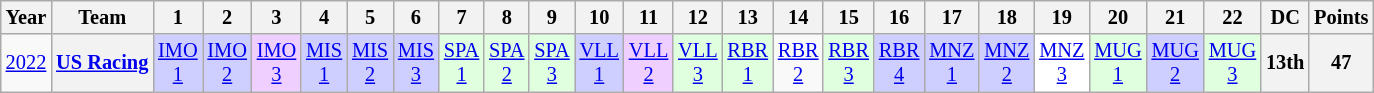<table class="wikitable" style="text-align:center; font-size:85%">
<tr>
<th>Year</th>
<th>Team</th>
<th>1</th>
<th>2</th>
<th>3</th>
<th>4</th>
<th>5</th>
<th>6</th>
<th>7</th>
<th>8</th>
<th>9</th>
<th>10</th>
<th>11</th>
<th>12</th>
<th>13</th>
<th>14</th>
<th>15</th>
<th>16</th>
<th>17</th>
<th>18</th>
<th>19</th>
<th>20</th>
<th>21</th>
<th>22</th>
<th>DC</th>
<th>Points</th>
</tr>
<tr>
<td><a href='#'>2022</a></td>
<th nowrap><a href='#'>US Racing</a></th>
<td style="background:#CFCFFF;"><a href='#'>IMO<br>1</a><br></td>
<td style="background:#CFCFFF;"><a href='#'>IMO<br>2</a><br></td>
<td style="background:#EFCFFF;"><a href='#'>IMO<br>3</a><br></td>
<td style="background:#CFCFFF;"><a href='#'>MIS<br>1</a><br></td>
<td style="background:#CFCFFF;"><a href='#'>MIS<br>2</a><br></td>
<td style="background:#CFCFFF;"><a href='#'>MIS<br>3</a><br></td>
<td style="background:#DFFFDF;"><a href='#'>SPA<br>1</a><br></td>
<td style="background:#DFFFDF;"><a href='#'>SPA<br>2</a><br></td>
<td style="background:#DFFFDF;"><a href='#'>SPA<br>3</a><br></td>
<td style="background:#CFCFFF;"><a href='#'>VLL<br>1</a><br></td>
<td style="background:#EFCFFF;"><a href='#'>VLL<br>2</a><br></td>
<td style="background:#DFFFDF;"><a href='#'>VLL<br>3</a><br></td>
<td style="background:#DFFFDF;"><a href='#'>RBR<br>1</a><br></td>
<td><a href='#'>RBR<br>2</a></td>
<td style="background:#DFFFDF;"><a href='#'>RBR<br>3</a><br></td>
<td style="background:#CFCFFF;"><a href='#'>RBR<br>4</a><br></td>
<td style="background:#CFCFFF;"><a href='#'>MNZ<br>1</a><br></td>
<td style="background:#CFCFFF;"><a href='#'>MNZ<br>2</a><br></td>
<td style="background:#FFFFFF;"><a href='#'>MNZ<br>3</a><br></td>
<td style="background:#DFFFDF;"><a href='#'>MUG<br>1</a><br></td>
<td style="background:#CFCFFF;"><a href='#'>MUG<br>2</a><br></td>
<td style="background:#DFFFDF;"><a href='#'>MUG<br>3</a><br></td>
<th>13th</th>
<th>47</th>
</tr>
</table>
